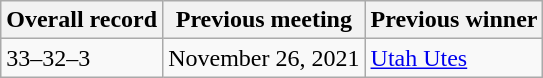<table class="wikitable">
<tr>
<th>Overall record</th>
<th>Previous meeting</th>
<th>Previous winner</th>
</tr>
<tr>
<td>33–32–3</td>
<td>November 26, 2021</td>
<td><a href='#'>Utah Utes</a></td>
</tr>
</table>
